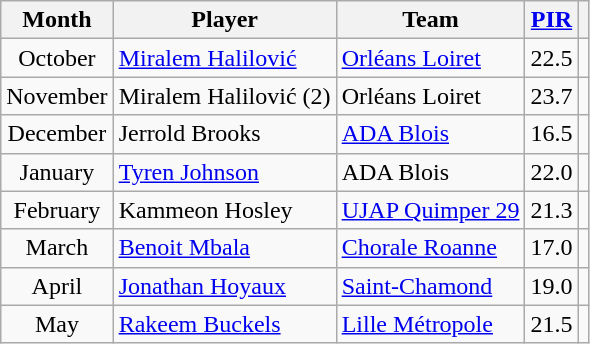<table class="wikitable sortable" style="text-align: center;">
<tr>
<th>Month</th>
<th>Player</th>
<th>Team</th>
<th><a href='#'>PIR</a></th>
<th></th>
</tr>
<tr>
<td>October</td>
<td align="left"> <a href='#'>Miralem Halilović</a></td>
<td align="left"><a href='#'>Orléans Loiret</a></td>
<td>22.5</td>
<td></td>
</tr>
<tr>
<td>November</td>
<td align="left"> Miralem Halilović (2)</td>
<td align="left">Orléans Loiret</td>
<td>23.7</td>
<td></td>
</tr>
<tr>
<td>December</td>
<td align="left"> Jerrold Brooks</td>
<td align="left"><a href='#'>ADA Blois</a></td>
<td>16.5</td>
<td></td>
</tr>
<tr>
<td>January</td>
<td align="left"> <a href='#'>Tyren Johnson</a></td>
<td align="left">ADA Blois</td>
<td>22.0</td>
<td></td>
</tr>
<tr>
<td>February</td>
<td align="left"> Kammeon Hosley</td>
<td align="left"><a href='#'>UJAP Quimper 29</a></td>
<td>21.3</td>
<td></td>
</tr>
<tr>
<td>March</td>
<td align=left> <a href='#'>Benoit Mbala</a></td>
<td align=left><a href='#'>Chorale Roanne</a></td>
<td>17.0</td>
<td></td>
</tr>
<tr>
<td>April</td>
<td align=left> <a href='#'>Jonathan Hoyaux</a></td>
<td align=left><a href='#'>Saint-Chamond</a></td>
<td>19.0</td>
<td></td>
</tr>
<tr>
<td>May</td>
<td align=left> <a href='#'>Rakeem Buckels</a></td>
<td align=left><a href='#'>Lille Métropole</a></td>
<td>21.5</td>
<td></td>
</tr>
</table>
